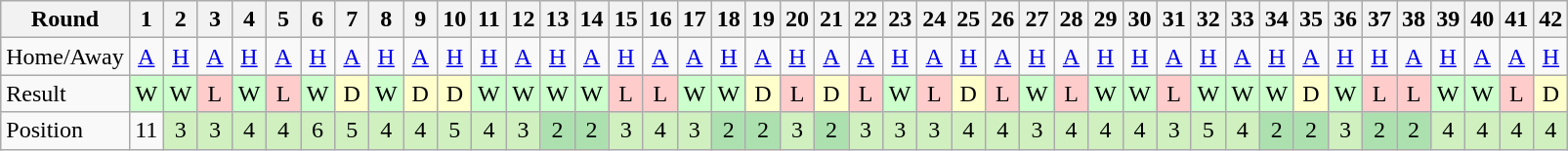<table class=wikitable style="font-size: 100% align=center">
<tr align=center>
<th>Round</th>
<th width="16">1</th>
<th width="16">2</th>
<th width="16">3</th>
<th width="16">4</th>
<th width="16">5</th>
<th width="16">6</th>
<th width="16">7</th>
<th width="16">8</th>
<th width="16">9</th>
<th width="16">10</th>
<th width="16">11</th>
<th width="16">12</th>
<th width="16">13</th>
<th width="16">14</th>
<th width="16">15</th>
<th width="16">16</th>
<th width="16">17</th>
<th width="16">18</th>
<th width="16">19</th>
<th width="16">20</th>
<th width="16">21</th>
<th width="16">22</th>
<th width="16">23</th>
<th width="16">24</th>
<th width="16">25</th>
<th width="16">26</th>
<th width="16">27</th>
<th width="16">28</th>
<th width="16">29</th>
<th width="16">30</th>
<th width="16">31</th>
<th width="16">32</th>
<th width="16">33</th>
<th width="16">34</th>
<th width="16">35</th>
<th width="16">36</th>
<th width="16">37</th>
<th width="16">38</th>
<th width="16">39</th>
<th width="16">40</th>
<th width="16">41</th>
<th width="16">42</th>
</tr>
<tr align=center>
<td align=left>Home/Away</td>
<td><a href='#'>A</a></td>
<td><a href='#'>H</a></td>
<td><a href='#'>A</a></td>
<td><a href='#'>H</a></td>
<td><a href='#'>A</a></td>
<td><a href='#'>H</a></td>
<td><a href='#'>A</a></td>
<td><a href='#'>H</a></td>
<td><a href='#'>A</a></td>
<td><a href='#'>H</a></td>
<td><a href='#'>H</a></td>
<td><a href='#'>A</a></td>
<td><a href='#'>H</a></td>
<td><a href='#'>A</a></td>
<td><a href='#'>H</a></td>
<td><a href='#'>A</a></td>
<td><a href='#'>A</a></td>
<td><a href='#'>H</a></td>
<td><a href='#'>A</a></td>
<td><a href='#'>H</a></td>
<td><a href='#'>A</a></td>
<td><a href='#'>A</a></td>
<td><a href='#'>H</a></td>
<td><a href='#'>A</a></td>
<td><a href='#'>H</a></td>
<td><a href='#'>A</a></td>
<td><a href='#'>H</a></td>
<td><a href='#'>A</a></td>
<td><a href='#'>H</a></td>
<td><a href='#'>H</a></td>
<td><a href='#'>A</a></td>
<td><a href='#'>H</a></td>
<td><a href='#'>A</a></td>
<td><a href='#'>H</a></td>
<td><a href='#'>A</a></td>
<td><a href='#'>H</a></td>
<td><a href='#'>H</a></td>
<td><a href='#'>A</a></td>
<td><a href='#'>H</a></td>
<td><a href='#'>A</a></td>
<td><a href='#'>A</a></td>
<td><a href='#'>H</a></td>
</tr>
<tr align=center>
<td align=left>Result</td>
<td style="background:#ccffcc">W</td>
<td style="background:#ccffcc">W</td>
<td style="background:#ffcccc">L</td>
<td style="background:#ccffcc">W</td>
<td style="background:#ffcccc">L</td>
<td style="background:#ccffcc">W</td>
<td style="background:#ffffcc">D</td>
<td style="background:#ccffcc">W</td>
<td style="background:#ffffcc">D</td>
<td style="background:#ffffcc">D</td>
<td style="background:#ccffcc">W</td>
<td style="background:#ccffcc">W</td>
<td style="background:#ccffcc">W</td>
<td style="background:#ccffcc">W</td>
<td style="background:#ffcccc">L</td>
<td style="background:#ffcccc">L</td>
<td style="background:#ccffcc">W</td>
<td style="background:#ccffcc">W</td>
<td style="background:#ffffcc">D</td>
<td style="background:#ffcccc">L</td>
<td style="background:#ffffcc">D</td>
<td style="background:#ffcccc">L</td>
<td style="background:#ccffcc">W</td>
<td style="background:#ffcccc">L</td>
<td style="background:#ffffcc">D</td>
<td style="background:#ffcccc">L</td>
<td style="background:#ccffcc">W</td>
<td style="background:#ffcccc">L</td>
<td style="background:#ccffcc">W</td>
<td style="background:#ccffcc">W</td>
<td style="background:#ffcccc">L</td>
<td style="background:#ccffcc">W</td>
<td style="background:#ccffcc">W</td>
<td style="background:#ccffcc">W</td>
<td style="background:#ffffcc">D</td>
<td style="background:#ccffcc">W</td>
<td style="background:#ffcccc">L</td>
<td style="background:#ffcccc">L</td>
<td style="background:#ccffcc">W</td>
<td style="background:#ccffcc">W</td>
<td style="background:#ffcccc">L</td>
<td style="background:#ffffcc">D</td>
</tr>
<tr align=center>
<td align=left>Position</td>
<td>11</td>
<td style="background:#D0F0C0">3</td>
<td style="background:#D0F0C0">3</td>
<td style="background:#D0F0C0">4</td>
<td style="background:#D0F0C0">4</td>
<td style="background:#D0F0C0">6</td>
<td style="background:#D0F0C0">5</td>
<td style="background:#D0F0C0">4</td>
<td style="background:#D0F0C0">4</td>
<td style="background:#D0F0C0">5</td>
<td style="background:#D0F0C0">4</td>
<td style="background:#D0F0C0">3</td>
<td style="background:#ACE1AF">2</td>
<td style="background:#ACE1AF">2</td>
<td style="background:#D0F0C0">3</td>
<td style="background:#D0F0C0">4</td>
<td style="background:#D0F0C0">3</td>
<td style="background:#ACE1AF">2</td>
<td style="background:#ACE1AF">2</td>
<td style="background:#D0F0C0">3</td>
<td style="background:#ACE1AF">2</td>
<td style="background:#D0F0C0">3</td>
<td style="background:#D0F0C0">3</td>
<td style="background:#D0F0C0">3</td>
<td style="background:#D0F0C0">4</td>
<td style="background:#D0F0C0">4</td>
<td style="background:#D0F0C0">3</td>
<td style="background:#D0F0C0">4</td>
<td style="background:#D0F0C0">4</td>
<td style="background:#D0F0C0">4</td>
<td style="background:#D0F0C0">3</td>
<td style="background:#D0F0C0">5</td>
<td style="background:#D0F0C0">4</td>
<td style="background:#ACE1AF">2</td>
<td style="background:#ACE1AF">2</td>
<td style="background:#D0F0C0">3</td>
<td style="background:#ACE1AF">2</td>
<td style="background:#ACE1AF">2</td>
<td style="background:#D0F0C0">4</td>
<td style="background:#D0F0C0">4</td>
<td style="background:#D0F0C0">4</td>
<td style="background:#D0F0C0">4</td>
</tr>
</table>
